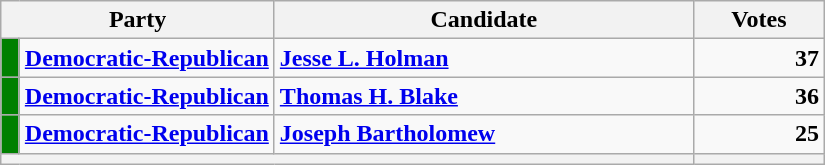<table class=wikitable>
<tr>
<th colspan=2 style="width: 130px">Party</th>
<th style="width: 17em">Candidate</th>
<th style="width: 5em">Votes</th>
</tr>
<tr>
<td style="background-color:#008000; width:5px;"></td>
<td><strong><a href='#'>Democratic-Republican</a></strong></td>
<td><strong><a href='#'>Jesse L. Holman</a></strong></td>
<td align=right><strong>37</strong></td>
</tr>
<tr>
<td style="background-color:#008000"></td>
<td><strong><a href='#'>Democratic-Republican</a></strong></td>
<td><strong><a href='#'>Thomas H. Blake</a></strong></td>
<td align=right><strong>36</strong></td>
</tr>
<tr>
<td style="background-color:#008000"></td>
<td><strong><a href='#'>Democratic-Republican</a></strong></td>
<td><strong><a href='#'>Joseph Bartholomew</a></strong></td>
<td align=right><strong>25</strong></td>
</tr>
<tr>
<th align=right colspan=3></th>
<th align=right></th>
</tr>
</table>
